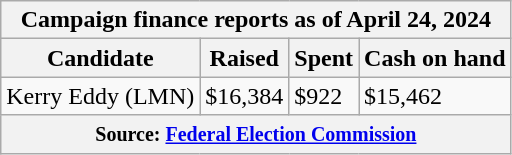<table class="wikitable sortable">
<tr>
<th colspan=4>Campaign finance reports as of April 24, 2024</th>
</tr>
<tr style="text-align:center;">
<th>Candidate</th>
<th>Raised</th>
<th>Spent</th>
<th>Cash on hand</th>
</tr>
<tr>
<td>Kerry Eddy (LMN)</td>
<td>$16,384</td>
<td>$922</td>
<td>$15,462</td>
</tr>
<tr>
<th colspan="4"><small>Source: <a href='#'>Federal Election Commission</a></small></th>
</tr>
</table>
